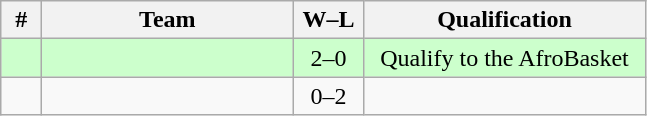<table class=wikitable style="text-align:center;">
<tr>
<th width=20px>#</th>
<th width=160px>Team</th>
<th width=40px>W–L</th>
<th width=180px>Qualification</th>
</tr>
<tr bgcolor=#CCFFCC>
<td></td>
<td align=left></td>
<td>2–0</td>
<td>Qualify to the AfroBasket</td>
</tr>
<tr>
<td></td>
<td align=left></td>
<td>0–2</td>
<td></td>
</tr>
</table>
